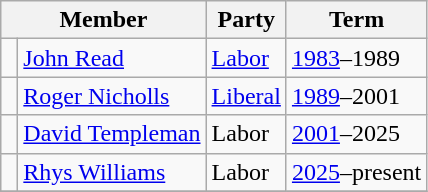<table class="wikitable">
<tr>
<th colspan="2">Member</th>
<th>Party</th>
<th>Term</th>
</tr>
<tr>
<td> </td>
<td><a href='#'>John Read</a></td>
<td><a href='#'>Labor</a></td>
<td><a href='#'>1983</a>–1989</td>
</tr>
<tr>
<td> </td>
<td><a href='#'>Roger Nicholls</a></td>
<td><a href='#'>Liberal</a></td>
<td><a href='#'>1989</a>–2001</td>
</tr>
<tr>
<td> </td>
<td><a href='#'>David Templeman</a></td>
<td>Labor</td>
<td><a href='#'>2001</a>–2025</td>
</tr>
<tr>
<td> </td>
<td><a href='#'>Rhys Williams</a></td>
<td>Labor</td>
<td><a href='#'>2025</a>–present</td>
</tr>
<tr>
</tr>
</table>
